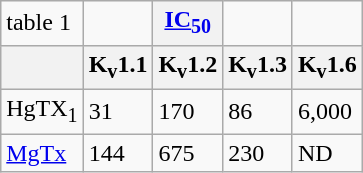<table class="wikitable" border="1">
<tr>
<td>table 1</td>
<td></td>
<th><a href='#'>IC<sub>50</sub></a></th>
<td></td>
<td></td>
</tr>
<tr>
<th></th>
<th>K<sub>v</sub>1.1</th>
<th>K<sub>v</sub>1.2</th>
<th>K<sub>v</sub>1.3</th>
<th>K<sub>v</sub>1.6</th>
</tr>
<tr>
<td>HgTX<sub>1</sub></td>
<td>31</td>
<td>170</td>
<td>86</td>
<td>6,000</td>
</tr>
<tr>
<td><a href='#'>MgTx</a></td>
<td>144</td>
<td>675</td>
<td>230</td>
<td>ND</td>
</tr>
</table>
